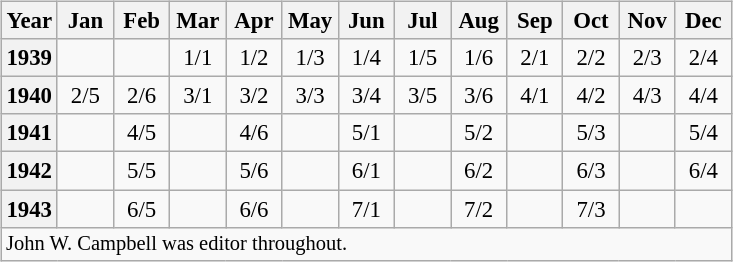<table class="wikitable" style="font-size:95%; text-align:center; float:right; margin-left:1em;">
<tr>
<th scope="col" style="width: 2em;">Year</th>
<th scope="col" style="width: 2em;">Jan</th>
<th scope="col" style="width: 2em;">Feb</th>
<th scope="col" style="width: 2em;">Mar</th>
<th scope="col" style="width: 2em;">Apr</th>
<th scope="col" style="width: 2em;">May</th>
<th scope="col" style="width: 2em;">Jun</th>
<th scope="col" style="width: 2em;">Jul</th>
<th scope="col" style="width: 2em;">Aug</th>
<th scope="col" style="width: 2em;">Sep</th>
<th scope="col" style="width: 2em;">Oct</th>
<th scope="col" style="width: 2em;">Nov</th>
<th scope="col" style="width: 2em;">Dec</th>
</tr>
<tr>
<th scope="row">1939</th>
<td></td>
<td></td>
<td>1/1</td>
<td>1/2</td>
<td>1/3</td>
<td>1/4</td>
<td>1/5</td>
<td>1/6</td>
<td>2/1</td>
<td>2/2</td>
<td>2/3</td>
<td>2/4</td>
</tr>
<tr>
<th scope="row">1940</th>
<td>2/5</td>
<td>2/6</td>
<td>3/1</td>
<td>3/2</td>
<td>3/3</td>
<td>3/4</td>
<td>3/5</td>
<td>3/6</td>
<td>4/1</td>
<td>4/2</td>
<td>4/3</td>
<td>4/4</td>
</tr>
<tr>
<th scope="row">1941</th>
<td></td>
<td>4/5</td>
<td></td>
<td>4/6</td>
<td></td>
<td>5/1</td>
<td></td>
<td>5/2</td>
<td></td>
<td>5/3</td>
<td></td>
<td>5/4</td>
</tr>
<tr>
<th scope="row">1942</th>
<td></td>
<td>5/5</td>
<td></td>
<td>5/6</td>
<td></td>
<td>6/1</td>
<td></td>
<td>6/2</td>
<td></td>
<td>6/3</td>
<td></td>
<td>6/4</td>
</tr>
<tr>
<th scope="row">1943</th>
<td></td>
<td>6/5</td>
<td></td>
<td>6/6</td>
<td></td>
<td>7/1</td>
<td></td>
<td>7/2</td>
<td></td>
<td>7/3</td>
<td></td>
<td></td>
</tr>
<tr>
<td colspan="13" style="font-size:90%; text-align:left;">John W. Campbell was editor throughout.</td>
</tr>
</table>
